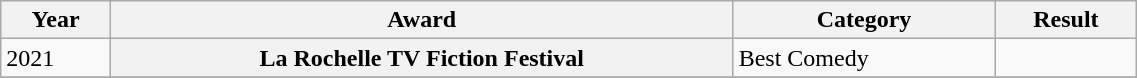<table class="wikitable sortable plainrowheaders" style="width: 60%;">
<tr>
<th>Year</th>
<th>Award</th>
<th>Category</th>
<th>Result</th>
</tr>
<tr>
<td>2021</td>
<th>La Rochelle TV Fiction Festival</th>
<td>Best Comedy</td>
<td></td>
</tr>
<tr>
</tr>
</table>
